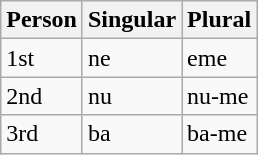<table class="wikitable">
<tr>
<th>Person</th>
<th>Singular</th>
<th>Plural</th>
</tr>
<tr>
<td>1st</td>
<td>ne</td>
<td>eme</td>
</tr>
<tr>
<td>2nd</td>
<td>nu</td>
<td>nu-me</td>
</tr>
<tr>
<td>3rd</td>
<td>ba</td>
<td>ba-me</td>
</tr>
</table>
